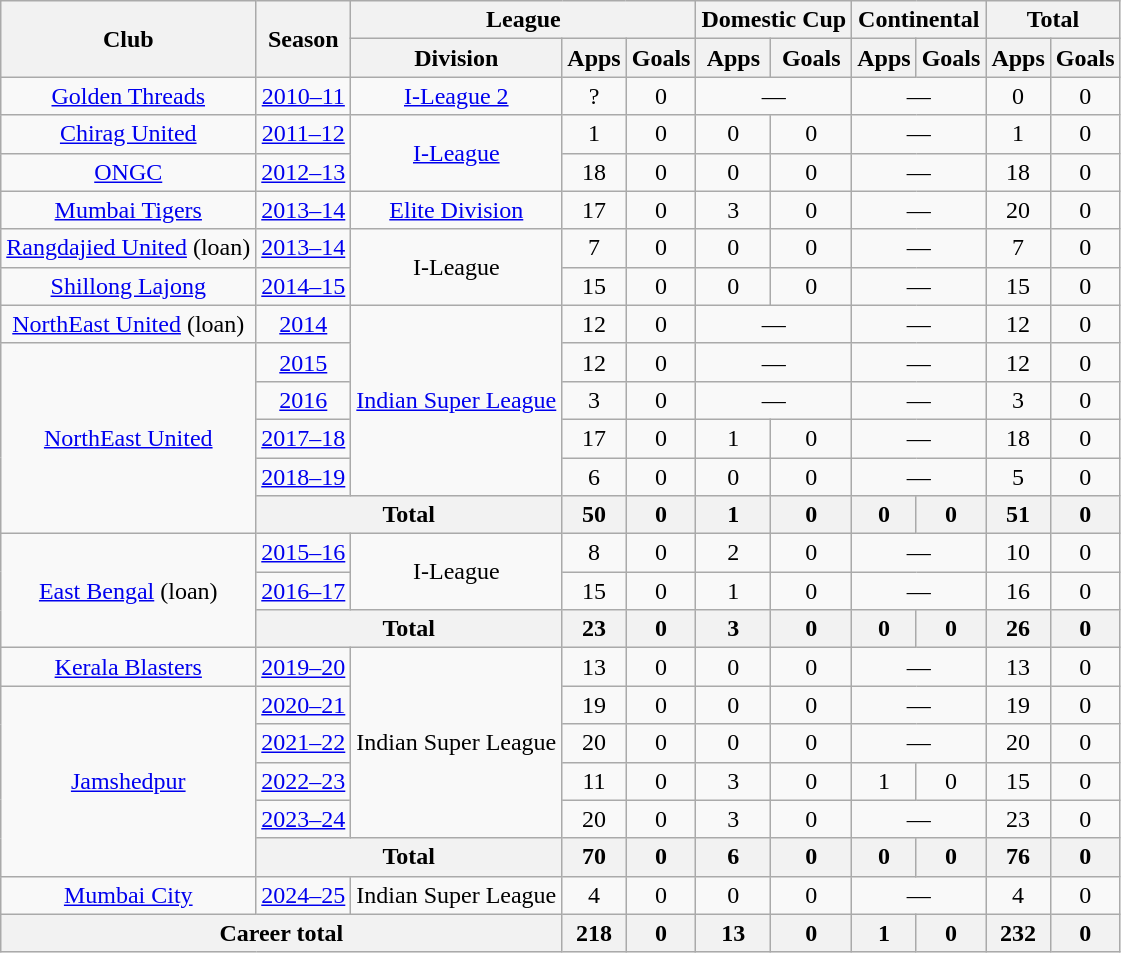<table class="wikitable" style="text-align: center;">
<tr>
<th rowspan="2">Club</th>
<th rowspan="2">Season</th>
<th colspan="3">League</th>
<th colspan="2">Domestic Cup</th>
<th colspan="2">Continental</th>
<th colspan="2">Total</th>
</tr>
<tr>
<th>Division</th>
<th>Apps</th>
<th>Goals</th>
<th>Apps</th>
<th>Goals</th>
<th>Apps</th>
<th>Goals</th>
<th>Apps</th>
<th>Goals</th>
</tr>
<tr>
<td><a href='#'>Golden Threads</a></td>
<td><a href='#'>2010–11</a></td>
<td><a href='#'>I-League 2</a></td>
<td>?</td>
<td>0</td>
<td colspan="2">—</td>
<td colspan="2">—</td>
<td>0</td>
<td>0</td>
</tr>
<tr>
<td><a href='#'>Chirag United</a></td>
<td><a href='#'>2011–12</a></td>
<td rowspan="2"><a href='#'>I-League</a></td>
<td>1</td>
<td>0</td>
<td>0</td>
<td>0</td>
<td colspan="2">—</td>
<td>1</td>
<td>0</td>
</tr>
<tr>
<td><a href='#'>ONGC</a></td>
<td><a href='#'>2012–13</a></td>
<td>18</td>
<td>0</td>
<td>0</td>
<td>0</td>
<td colspan="2">—</td>
<td>18</td>
<td>0</td>
</tr>
<tr>
<td><a href='#'>Mumbai Tigers</a></td>
<td><a href='#'>2013–14</a></td>
<td><a href='#'>Elite Division</a></td>
<td>17</td>
<td>0</td>
<td>3</td>
<td>0</td>
<td colspan="2">—</td>
<td>20</td>
<td>0</td>
</tr>
<tr>
<td><a href='#'>Rangdajied United</a> (loan)</td>
<td><a href='#'>2013–14</a></td>
<td rowspan="2">I-League</td>
<td>7</td>
<td>0</td>
<td>0</td>
<td>0</td>
<td colspan="2">—</td>
<td>7</td>
<td>0</td>
</tr>
<tr>
<td><a href='#'>Shillong Lajong</a></td>
<td><a href='#'>2014–15</a></td>
<td>15</td>
<td>0</td>
<td>0</td>
<td>0</td>
<td colspan="2">—</td>
<td>15</td>
<td>0</td>
</tr>
<tr>
<td><a href='#'>NorthEast United</a> (loan)</td>
<td><a href='#'>2014</a></td>
<td rowspan="5"><a href='#'>Indian Super League</a></td>
<td>12</td>
<td>0</td>
<td colspan="2">—</td>
<td colspan="2">—</td>
<td>12</td>
<td>0</td>
</tr>
<tr>
<td rowspan="5"><a href='#'>NorthEast United</a></td>
<td><a href='#'>2015</a></td>
<td>12</td>
<td>0</td>
<td colspan="2">—</td>
<td colspan="2">—</td>
<td>12</td>
<td>0</td>
</tr>
<tr>
<td><a href='#'>2016</a></td>
<td>3</td>
<td>0</td>
<td colspan="2">—</td>
<td colspan="2">—</td>
<td>3</td>
<td>0</td>
</tr>
<tr>
<td><a href='#'>2017–18</a></td>
<td>17</td>
<td>0</td>
<td>1</td>
<td>0</td>
<td colspan="2">—</td>
<td>18</td>
<td>0</td>
</tr>
<tr>
<td><a href='#'>2018–19</a></td>
<td>6</td>
<td>0</td>
<td>0</td>
<td>0</td>
<td colspan="2">—</td>
<td>5</td>
<td>0</td>
</tr>
<tr>
<th colspan="2">Total</th>
<th>50</th>
<th>0</th>
<th>1</th>
<th>0</th>
<th>0</th>
<th>0</th>
<th>51</th>
<th>0</th>
</tr>
<tr>
<td rowspan="3"><a href='#'>East Bengal</a> (loan)</td>
<td><a href='#'>2015–16</a></td>
<td rowspan="2">I-League</td>
<td>8</td>
<td>0</td>
<td>2</td>
<td>0</td>
<td colspan="2">—</td>
<td>10</td>
<td>0</td>
</tr>
<tr>
<td><a href='#'>2016–17</a></td>
<td>15</td>
<td>0</td>
<td>1</td>
<td>0</td>
<td colspan="2">—</td>
<td>16</td>
<td>0</td>
</tr>
<tr>
<th colspan="2">Total</th>
<th>23</th>
<th>0</th>
<th>3</th>
<th>0</th>
<th>0</th>
<th>0</th>
<th>26</th>
<th>0</th>
</tr>
<tr>
<td><a href='#'>Kerala Blasters</a></td>
<td><a href='#'>2019–20</a></td>
<td rowspan="5">Indian Super League</td>
<td>13</td>
<td>0</td>
<td>0</td>
<td>0</td>
<td colspan="2">—</td>
<td>13</td>
<td>0</td>
</tr>
<tr>
<td rowspan="5"><a href='#'>Jamshedpur</a></td>
<td><a href='#'>2020–21</a></td>
<td>19</td>
<td>0</td>
<td>0</td>
<td>0</td>
<td colspan="2">—</td>
<td>19</td>
<td>0</td>
</tr>
<tr>
<td><a href='#'>2021–22</a></td>
<td>20</td>
<td>0</td>
<td>0</td>
<td>0</td>
<td colspan="2">—</td>
<td>20</td>
<td>0</td>
</tr>
<tr>
<td><a href='#'>2022–23</a></td>
<td>11</td>
<td>0</td>
<td>3</td>
<td>0</td>
<td>1</td>
<td>0</td>
<td>15</td>
<td>0</td>
</tr>
<tr>
<td><a href='#'>2023–24</a></td>
<td>20</td>
<td>0</td>
<td>3</td>
<td>0</td>
<td colspan="2">—</td>
<td>23</td>
<td>0</td>
</tr>
<tr>
<th colspan="2">Total</th>
<th>70</th>
<th>0</th>
<th>6</th>
<th>0</th>
<th>0</th>
<th>0</th>
<th>76</th>
<th>0</th>
</tr>
<tr>
<td rowspan="1"><a href='#'>Mumbai City</a></td>
<td><a href='#'>2024–25</a></td>
<td>Indian Super League</td>
<td>4</td>
<td>0</td>
<td>0</td>
<td>0</td>
<td colspan="2">—</td>
<td>4</td>
<td>0</td>
</tr>
<tr>
<th colspan="3">Career total</th>
<th>218</th>
<th>0</th>
<th>13</th>
<th>0</th>
<th>1</th>
<th>0</th>
<th>232</th>
<th>0</th>
</tr>
</table>
